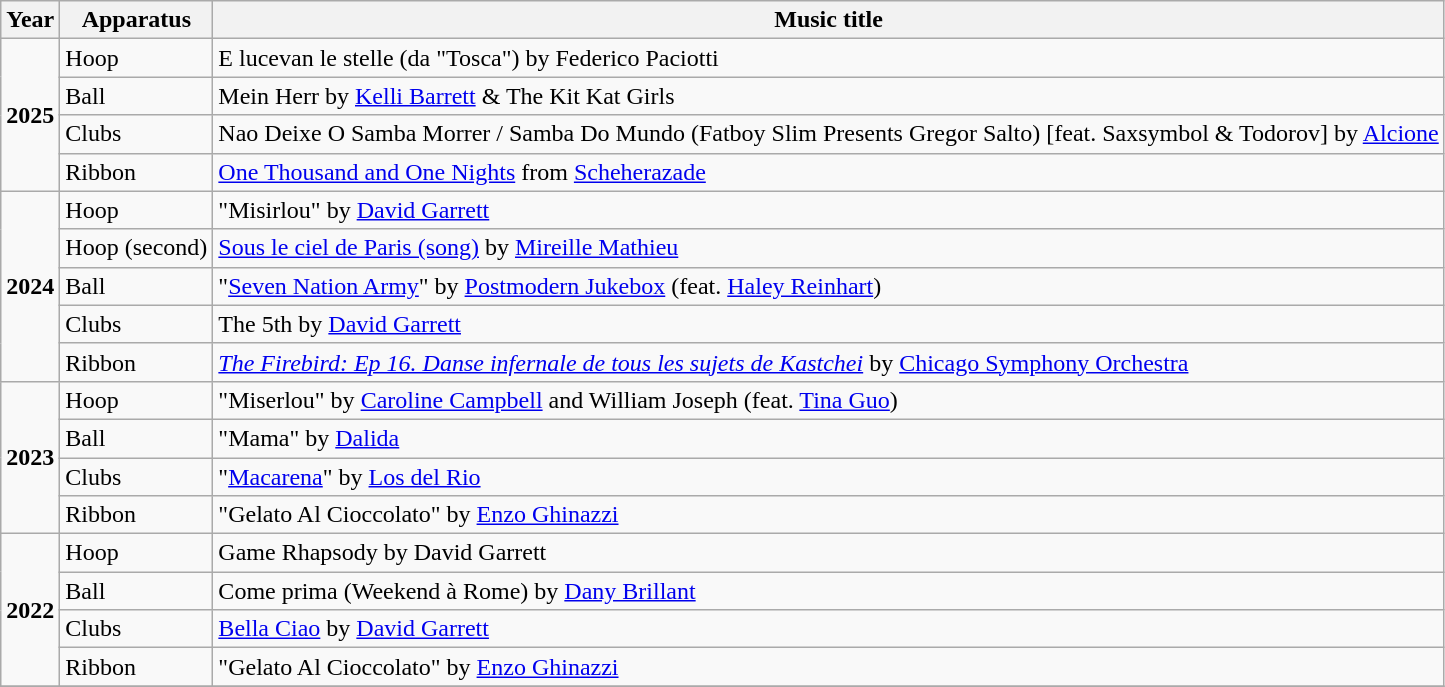<table class="wikitable plainrowheaders">
<tr>
<th scope=col>Year</th>
<th scope=col>Apparatus</th>
<th scope=col>Music title</th>
</tr>
<tr>
<td rowspan=4><strong>2025</strong></td>
<td>Hoop</td>
<td>E lucevan le stelle (da "Tosca") by Federico Paciotti</td>
</tr>
<tr>
<td>Ball</td>
<td>Mein Herr by <a href='#'>Kelli Barrett</a> & The Kit Kat Girls</td>
</tr>
<tr>
<td>Clubs</td>
<td>Nao Deixe O Samba Morrer / Samba Do Mundo (Fatboy Slim Presents Gregor Salto) [feat. Saxsymbol & Todorov] by <a href='#'>Alcione</a></td>
</tr>
<tr>
<td>Ribbon</td>
<td><a href='#'>One Thousand and One Nights</a> from <a href='#'>Scheherazade</a></td>
</tr>
<tr>
<td rowspan=5><strong>2024</strong></td>
<td>Hoop</td>
<td>"Misirlou" by <a href='#'>David Garrett</a></td>
</tr>
<tr>
<td>Hoop (second)</td>
<td><a href='#'>Sous le ciel de Paris (song)</a> by <a href='#'>Mireille Mathieu</a></td>
</tr>
<tr>
<td>Ball</td>
<td>"<a href='#'>Seven Nation Army</a>" by <a href='#'>Postmodern Jukebox</a> (feat. <a href='#'>Haley Reinhart</a>)</td>
</tr>
<tr>
<td>Clubs</td>
<td>The 5th by <a href='#'>David Garrett</a></td>
</tr>
<tr>
<td>Ribbon</td>
<td><a href='#'><em>The Firebird: Ep 16. Danse infernale de tous les sujets de Kastchei</em></a> by <a href='#'>Chicago Symphony Orchestra</a></td>
</tr>
<tr>
<td rowspan=4><strong>2023</strong></td>
<td>Hoop</td>
<td>"Miserlou" by <a href='#'>Caroline Campbell</a> and William Joseph (feat. <a href='#'>Tina Guo</a>)</td>
</tr>
<tr>
<td>Ball</td>
<td>"Mama" by <a href='#'>Dalida</a></td>
</tr>
<tr>
<td>Clubs</td>
<td>"<a href='#'>Macarena</a>" by <a href='#'>Los del Rio</a></td>
</tr>
<tr>
<td>Ribbon</td>
<td>"Gelato Al Cioccolato" by <a href='#'>Enzo Ghinazzi</a></td>
</tr>
<tr>
<td rowspan=4><strong>2022</strong></td>
<td>Hoop</td>
<td>Game Rhapsody by David Garrett</td>
</tr>
<tr>
<td>Ball</td>
<td>Come prima (Weekend à Rome) by <a href='#'>Dany Brillant</a></td>
</tr>
<tr>
<td>Clubs</td>
<td><a href='#'>Bella Ciao</a> by <a href='#'>David Garrett</a></td>
</tr>
<tr>
<td>Ribbon</td>
<td>"Gelato Al Cioccolato" by <a href='#'>Enzo Ghinazzi</a></td>
</tr>
<tr>
</tr>
</table>
